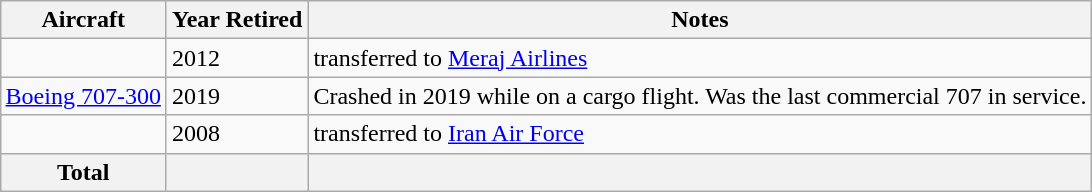<table class="wikitable" style="margin:0.5em auto">
<tr>
<th>Aircraft</th>
<th>Year Retired</th>
<th>Notes</th>
</tr>
<tr>
<td></td>
<td>2012</td>
<td>transferred to <a href='#'>Meraj Airlines</a></td>
</tr>
<tr>
<td><a href='#'>Boeing 707-300</a></td>
<td>2019</td>
<td>Crashed in 2019 while on a cargo flight. Was the last commercial 707 in service.</td>
</tr>
<tr>
<td></td>
<td>2008</td>
<td>transferred to <a href='#'>Iran Air Force</a></td>
</tr>
<tr>
<th>Total</th>
<th></th>
<th></th>
</tr>
</table>
